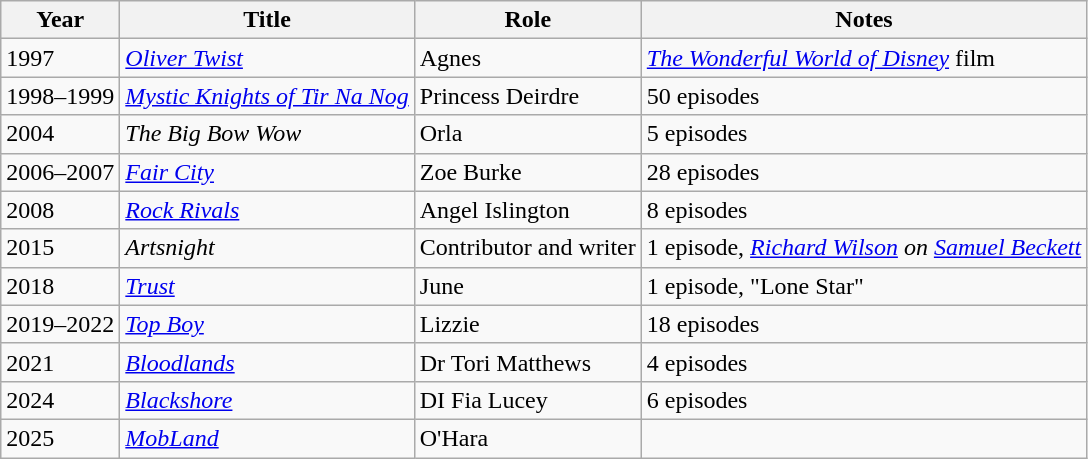<table class="wikitable sortable">
<tr>
<th>Year</th>
<th>Title</th>
<th>Role</th>
<th>Notes</th>
</tr>
<tr>
<td>1997</td>
<td><em><a href='#'>Oliver Twist</a></em></td>
<td>Agnes</td>
<td><em><a href='#'>The Wonderful World of Disney</a></em> film</td>
</tr>
<tr>
<td>1998–1999</td>
<td><em><a href='#'>Mystic Knights of Tir Na Nog</a></em></td>
<td>Princess Deirdre</td>
<td>50 episodes</td>
</tr>
<tr>
<td>2004</td>
<td><em>The Big Bow Wow</em></td>
<td>Orla</td>
<td>5 episodes</td>
</tr>
<tr>
<td>2006–2007</td>
<td><em><a href='#'>Fair City</a></em></td>
<td>Zoe Burke</td>
<td>28 episodes</td>
</tr>
<tr>
<td>2008</td>
<td><em><a href='#'>Rock Rivals</a></em></td>
<td>Angel Islington</td>
<td>8 episodes</td>
</tr>
<tr>
<td>2015</td>
<td><em>Artsnight</em></td>
<td>Contributor and writer</td>
<td>1 episode, <em><a href='#'>Richard Wilson</a> on <a href='#'>Samuel Beckett</a></em></td>
</tr>
<tr>
<td>2018</td>
<td><em><a href='#'>Trust</a></em></td>
<td>June</td>
<td>1 episode, "Lone Star"</td>
</tr>
<tr>
<td>2019–2022</td>
<td><em><a href='#'>Top Boy</a></em></td>
<td>Lizzie</td>
<td>18 episodes</td>
</tr>
<tr>
<td>2021</td>
<td><em><a href='#'>Bloodlands</a></em></td>
<td>Dr Tori Matthews</td>
<td>4 episodes</td>
</tr>
<tr>
<td>2024</td>
<td><em><a href='#'>Blackshore</a></em></td>
<td>DI Fia Lucey</td>
<td>6 episodes</td>
</tr>
<tr>
<td>2025</td>
<td><em><a href='#'>MobLand</a></em></td>
<td>O'Hara</td>
<td></td>
</tr>
</table>
